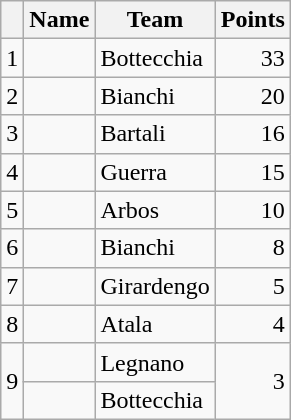<table class="wikitable">
<tr>
<th></th>
<th>Name</th>
<th>Team</th>
<th>Points</th>
</tr>
<tr>
<td>1</td>
<td></td>
<td>Bottecchia</td>
<td align="right">33</td>
</tr>
<tr>
<td>2</td>
<td> </td>
<td>Bianchi</td>
<td align="right">20</td>
</tr>
<tr>
<td>3</td>
<td></td>
<td>Bartali</td>
<td align="right">16</td>
</tr>
<tr>
<td>4</td>
<td></td>
<td>Guerra</td>
<td align="right">15</td>
</tr>
<tr>
<td>5</td>
<td></td>
<td>Arbos</td>
<td align="right">10</td>
</tr>
<tr>
<td>6</td>
<td></td>
<td>Bianchi</td>
<td align="right">8</td>
</tr>
<tr>
<td>7</td>
<td></td>
<td>Girardengo</td>
<td align="right">5</td>
</tr>
<tr>
<td>8</td>
<td></td>
<td>Atala</td>
<td align="right">4</td>
</tr>
<tr>
<td rowspan="2">9</td>
<td></td>
<td>Legnano</td>
<td align="right" rowspan="2">3</td>
</tr>
<tr>
<td></td>
<td>Bottecchia</td>
</tr>
</table>
